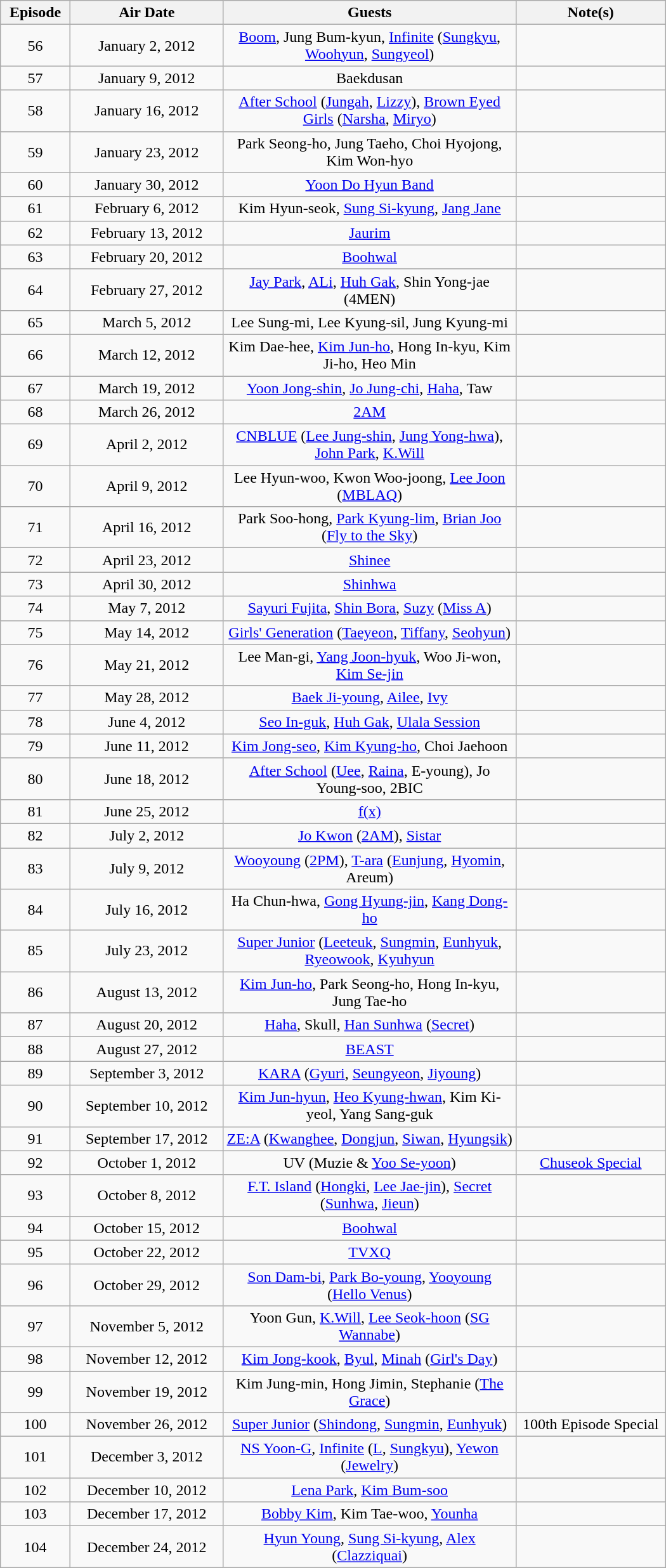<table class="wikitable" style="text-align:center;" width="700px">
<tr>
<th>Episode</th>
<th>Air Date</th>
<th width="300">Guests</th>
<th width="150">Note(s)</th>
</tr>
<tr>
<td>56</td>
<td>January 2, 2012</td>
<td><a href='#'>Boom</a>, Jung Bum-kyun, <a href='#'>Infinite</a> (<a href='#'>Sungkyu</a>, <a href='#'>Woohyun</a>, <a href='#'>Sungyeol</a>)</td>
<td></td>
</tr>
<tr>
<td>57</td>
<td>January 9, 2012</td>
<td>Baekdusan</td>
<td></td>
</tr>
<tr>
<td>58</td>
<td>January 16, 2012</td>
<td><a href='#'>After School</a> (<a href='#'>Jungah</a>, <a href='#'>Lizzy</a>), <a href='#'>Brown Eyed Girls</a> (<a href='#'>Narsha</a>, <a href='#'>Miryo</a>)</td>
<td></td>
</tr>
<tr>
<td>59</td>
<td>January 23, 2012</td>
<td>Park Seong-ho, Jung Taeho, Choi Hyojong, Kim Won-hyo</td>
<td></td>
</tr>
<tr>
<td>60</td>
<td>January 30, 2012</td>
<td><a href='#'>Yoon Do Hyun Band</a></td>
<td></td>
</tr>
<tr>
<td>61</td>
<td>February 6, 2012</td>
<td>Kim Hyun-seok, <a href='#'>Sung Si-kyung</a>, <a href='#'>Jang Jane</a></td>
<td></td>
</tr>
<tr>
<td>62</td>
<td>February 13, 2012</td>
<td><a href='#'>Jaurim</a></td>
<td></td>
</tr>
<tr>
<td>63</td>
<td>February 20, 2012</td>
<td><a href='#'>Boohwal</a></td>
<td></td>
</tr>
<tr>
<td>64</td>
<td>February 27, 2012</td>
<td><a href='#'>Jay Park</a>, <a href='#'>ALi</a>, <a href='#'>Huh Gak</a>, Shin Yong-jae (4MEN)</td>
<td></td>
</tr>
<tr>
<td>65</td>
<td>March 5, 2012</td>
<td>Lee Sung-mi, Lee Kyung-sil, Jung Kyung-mi</td>
<td></td>
</tr>
<tr>
<td>66</td>
<td>March 12, 2012</td>
<td>Kim Dae-hee, <a href='#'>Kim Jun-ho</a>, Hong In-kyu, Kim Ji-ho, Heo Min</td>
<td></td>
</tr>
<tr>
<td>67</td>
<td>March 19, 2012</td>
<td><a href='#'>Yoon Jong-shin</a>, <a href='#'>Jo Jung-chi</a>, <a href='#'>Haha</a>, Taw</td>
<td></td>
</tr>
<tr>
<td>68</td>
<td>March 26, 2012</td>
<td><a href='#'>2AM</a></td>
<td></td>
</tr>
<tr>
<td>69</td>
<td>April 2, 2012</td>
<td><a href='#'>CNBLUE</a> (<a href='#'>Lee Jung-shin</a>, <a href='#'>Jung Yong-hwa</a>), <a href='#'>John Park</a>, <a href='#'>K.Will</a></td>
<td></td>
</tr>
<tr>
<td>70</td>
<td>April 9, 2012</td>
<td>Lee Hyun-woo, Kwon Woo-joong, <a href='#'>Lee Joon</a> (<a href='#'>MBLAQ</a>)</td>
<td></td>
</tr>
<tr>
<td>71</td>
<td>April 16, 2012</td>
<td>Park Soo-hong, <a href='#'>Park Kyung-lim</a>, <a href='#'>Brian Joo</a> (<a href='#'>Fly to the Sky</a>)</td>
<td></td>
</tr>
<tr>
<td>72</td>
<td>April 23, 2012</td>
<td><a href='#'>Shinee</a></td>
<td></td>
</tr>
<tr>
<td>73</td>
<td>April 30, 2012</td>
<td><a href='#'>Shinhwa</a></td>
<td></td>
</tr>
<tr>
<td>74</td>
<td>May 7, 2012</td>
<td><a href='#'>Sayuri Fujita</a>, <a href='#'>Shin Bora</a>, <a href='#'>Suzy</a> (<a href='#'>Miss A</a>)</td>
<td></td>
</tr>
<tr>
<td>75</td>
<td>May 14, 2012</td>
<td><a href='#'>Girls' Generation</a> (<a href='#'>Taeyeon</a>, <a href='#'>Tiffany</a>, <a href='#'>Seohyun</a>)</td>
<td></td>
</tr>
<tr>
<td>76</td>
<td>May 21, 2012</td>
<td>Lee Man-gi, <a href='#'>Yang Joon-hyuk</a>, Woo Ji-won, <a href='#'>Kim Se-jin</a></td>
<td></td>
</tr>
<tr>
<td>77</td>
<td>May 28, 2012</td>
<td><a href='#'>Baek Ji-young</a>, <a href='#'>Ailee</a>, <a href='#'>Ivy</a></td>
<td></td>
</tr>
<tr>
<td>78</td>
<td>June 4, 2012</td>
<td><a href='#'>Seo In-guk</a>, <a href='#'>Huh Gak</a>, <a href='#'>Ulala Session</a></td>
<td></td>
</tr>
<tr>
<td>79</td>
<td>June 11, 2012</td>
<td><a href='#'>Kim Jong-seo</a>, <a href='#'>Kim Kyung-ho</a>, Choi Jaehoon</td>
<td></td>
</tr>
<tr>
<td>80</td>
<td>June 18, 2012</td>
<td><a href='#'>After School</a> (<a href='#'>Uee</a>, <a href='#'>Raina</a>, E-young), Jo Young-soo, 2BIC</td>
<td></td>
</tr>
<tr>
<td>81</td>
<td>June 25, 2012</td>
<td><a href='#'>f(x)</a></td>
<td></td>
</tr>
<tr>
<td>82</td>
<td>July 2, 2012</td>
<td><a href='#'>Jo Kwon</a> (<a href='#'>2AM</a>), <a href='#'>Sistar</a></td>
<td></td>
</tr>
<tr>
<td>83</td>
<td>July 9, 2012</td>
<td><a href='#'>Wooyoung</a> (<a href='#'>2PM</a>), <a href='#'>T-ara</a> (<a href='#'>Eunjung</a>, <a href='#'>Hyomin</a>, Areum)</td>
<td></td>
</tr>
<tr>
<td>84</td>
<td>July 16, 2012</td>
<td>Ha Chun-hwa, <a href='#'>Gong Hyung-jin</a>, <a href='#'>Kang Dong-ho</a></td>
<td></td>
</tr>
<tr>
<td>85</td>
<td>July 23, 2012</td>
<td><a href='#'>Super Junior</a> (<a href='#'>Leeteuk</a>, <a href='#'>Sungmin</a>, <a href='#'>Eunhyuk</a>, <a href='#'>Ryeowook</a>, <a href='#'>Kyuhyun</a></td>
<td></td>
</tr>
<tr>
<td>86</td>
<td>August 13, 2012</td>
<td><a href='#'>Kim Jun-ho</a>, Park Seong-ho, Hong In-kyu, Jung Tae-ho</td>
<td></td>
</tr>
<tr>
<td>87</td>
<td>August 20, 2012</td>
<td><a href='#'>Haha</a>, Skull, <a href='#'>Han Sunhwa</a> (<a href='#'>Secret</a>)</td>
<td></td>
</tr>
<tr>
<td>88</td>
<td>August 27, 2012</td>
<td><a href='#'>BEAST</a></td>
<td></td>
</tr>
<tr>
<td>89</td>
<td>September 3, 2012</td>
<td><a href='#'>KARA</a> (<a href='#'>Gyuri</a>, <a href='#'>Seungyeon</a>, <a href='#'>Jiyoung</a>)</td>
<td></td>
</tr>
<tr>
<td>90</td>
<td>September 10, 2012</td>
<td><a href='#'>Kim Jun-hyun</a>, <a href='#'>Heo Kyung-hwan</a>, Kim Ki-yeol, Yang Sang-guk</td>
<td></td>
</tr>
<tr>
<td>91</td>
<td>September 17, 2012</td>
<td><a href='#'>ZE:A</a> (<a href='#'>Kwanghee</a>, <a href='#'>Dongjun</a>, <a href='#'>Siwan</a>, <a href='#'>Hyungsik</a>)</td>
<td></td>
</tr>
<tr>
<td>92</td>
<td>October 1, 2012</td>
<td>UV (Muzie & <a href='#'>Yoo Se-yoon</a>)</td>
<td><a href='#'>Chuseok Special</a></td>
</tr>
<tr>
<td>93</td>
<td>October 8, 2012</td>
<td><a href='#'>F.T. Island</a> (<a href='#'>Hongki</a>, <a href='#'>Lee Jae-jin</a>), <a href='#'>Secret</a> (<a href='#'>Sunhwa</a>, <a href='#'>Jieun</a>)</td>
<td></td>
</tr>
<tr>
<td>94</td>
<td>October 15, 2012</td>
<td><a href='#'>Boohwal</a></td>
<td></td>
</tr>
<tr>
<td>95</td>
<td>October 22, 2012</td>
<td><a href='#'>TVXQ</a></td>
<td></td>
</tr>
<tr>
<td>96</td>
<td>October 29, 2012</td>
<td><a href='#'>Son Dam-bi</a>, <a href='#'>Park Bo-young</a>, <a href='#'>Yooyoung</a> (<a href='#'>Hello Venus</a>)</td>
<td></td>
</tr>
<tr>
<td>97</td>
<td>November 5, 2012</td>
<td>Yoon Gun, <a href='#'>K.Will</a>, <a href='#'>Lee Seok-hoon</a> (<a href='#'>SG Wannabe</a>)</td>
<td></td>
</tr>
<tr>
<td>98</td>
<td>November 12, 2012</td>
<td><a href='#'>Kim Jong-kook</a>, <a href='#'>Byul</a>, <a href='#'>Minah</a> (<a href='#'>Girl's Day</a>)</td>
<td></td>
</tr>
<tr>
<td>99</td>
<td>November 19, 2012</td>
<td>Kim Jung-min, Hong Jimin, Stephanie (<a href='#'>The Grace</a>)</td>
<td></td>
</tr>
<tr>
<td>100</td>
<td>November 26, 2012</td>
<td><a href='#'>Super Junior</a> (<a href='#'>Shindong</a>, <a href='#'>Sungmin</a>, <a href='#'>Eunhyuk</a>)</td>
<td>100th Episode Special</td>
</tr>
<tr>
<td>101</td>
<td>December 3, 2012</td>
<td><a href='#'>NS Yoon-G</a>, <a href='#'>Infinite</a> (<a href='#'>L</a>, <a href='#'>Sungkyu</a>), <a href='#'>Yewon</a> (<a href='#'>Jewelry</a>)</td>
<td></td>
</tr>
<tr>
<td>102</td>
<td>December 10, 2012</td>
<td><a href='#'>Lena Park</a>, <a href='#'>Kim Bum-soo</a></td>
<td></td>
</tr>
<tr>
<td>103</td>
<td>December 17, 2012</td>
<td><a href='#'>Bobby Kim</a>, Kim Tae-woo, <a href='#'>Younha</a></td>
<td></td>
</tr>
<tr>
<td>104</td>
<td>December 24, 2012</td>
<td><a href='#'>Hyun Young</a>, <a href='#'>Sung Si-kyung</a>, <a href='#'>Alex</a> (<a href='#'>Clazziquai</a>)</td>
<td></td>
</tr>
</table>
